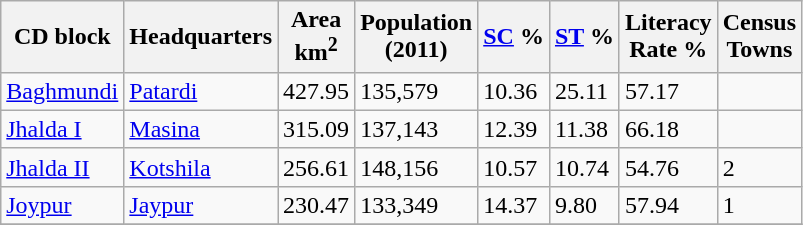<table class="wikitable sortable">
<tr>
<th>CD block</th>
<th>Headquarters</th>
<th>Area<br>km<sup>2</sup></th>
<th>Population<br>(2011)</th>
<th><a href='#'>SC</a> %</th>
<th><a href='#'>ST</a> %</th>
<th>Literacy<br> Rate %</th>
<th>Census<br>Towns</th>
</tr>
<tr>
<td><a href='#'>Baghmundi</a></td>
<td><a href='#'>Patardi</a></td>
<td>427.95</td>
<td>135,579</td>
<td>10.36</td>
<td>25.11</td>
<td>57.17</td>
<td></td>
</tr>
<tr>
<td><a href='#'>Jhalda I</a></td>
<td><a href='#'>Masina</a></td>
<td>315.09</td>
<td>137,143</td>
<td>12.39</td>
<td>11.38</td>
<td>66.18</td>
<td></td>
</tr>
<tr>
<td><a href='#'>Jhalda II</a></td>
<td><a href='#'>Kotshila</a></td>
<td>256.61</td>
<td>148,156</td>
<td>10.57</td>
<td>10.74</td>
<td>54.76</td>
<td>2</td>
</tr>
<tr>
<td><a href='#'>Joypur</a></td>
<td><a href='#'>Jaypur</a></td>
<td>230.47</td>
<td>133,349</td>
<td>14.37</td>
<td>9.80</td>
<td>57.94</td>
<td>1</td>
</tr>
<tr>
</tr>
</table>
